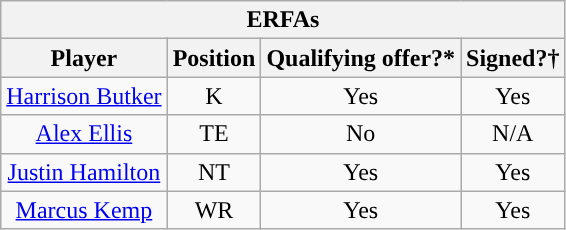<table class="wikitable" style="text-align:center">
<tr>
<th colspan=4>ERFAs</th>
</tr>
<tr>
<th>Player</th>
<th>Position</th>
<th>Qualifying offer?*</th>
<th>Signed?†</th>
</tr>
<tr>
<td><a href='#'>Harrison Butker</a></td>
<td>K</td>
<td>Yes</td>
<td>Yes</td>
</tr>
<tr>
<td><a href='#'>Alex Ellis</a></td>
<td>TE</td>
<td>No</td>
<td>N/A</td>
</tr>
<tr>
<td><a href='#'>Justin Hamilton</a></td>
<td>NT</td>
<td>Yes</td>
<td>Yes</td>
</tr>
<tr>
<td><a href='#'>Marcus Kemp</a></td>
<td>WR</td>
<td>Yes</td>
<td>Yes</td>
</tr>
</table>
